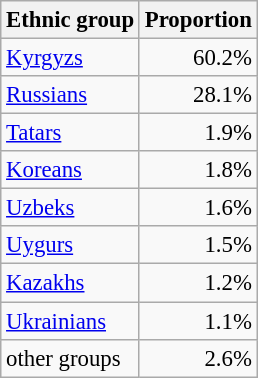<table class="wikitable sortable" border="1" style="text-align:right; font-size:95%;">
<tr>
<th>Ethnic group</th>
<th>Proportion</th>
</tr>
<tr>
<td align="left"><a href='#'>Kyrgyzs</a></td>
<td>60.2%</tr></td>
<td align="left"><a href='#'>Russians</a></td>
<td>28.1%</tr></td>
<td align="left"><a href='#'>Tatars</a></td>
<td>1.9%</tr></td>
<td align="left"><a href='#'>Koreans</a></td>
<td>1.8%</tr></td>
<td align="left"><a href='#'>Uzbeks</a></td>
<td>1.6%</tr></td>
<td align="left"><a href='#'>Uygurs</a></td>
<td>1.5%</tr></td>
<td align="left"><a href='#'>Kazakhs</a></td>
<td>1.2%</tr></td>
<td align="left"><a href='#'>Ukrainians</a></td>
<td>1.1%</tr></td>
<td align="left">other groups</td>
<td>2.6%</tr></td>
</tr>
</table>
